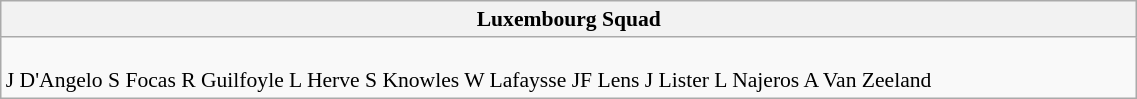<table class="wikitable" style="text-align:left; font-size:90%; width:60%">
<tr>
<th colspan="100%">Luxembourg Squad</th>
</tr>
<tr valign="top">
<td><br>J D'Angelo S Focas R Guilfoyle L Herve S Knowles W Lafaysse JF Lens J Lister L Najeros A Van Zeeland</td>
</tr>
</table>
